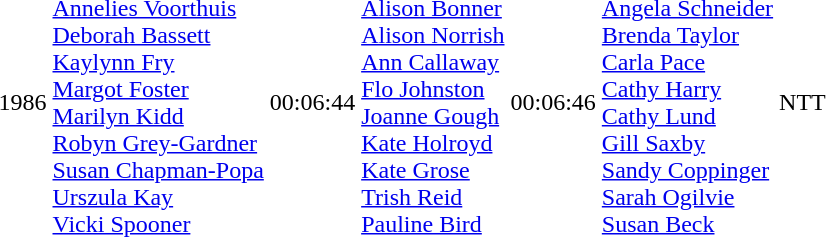<table>
<tr>
<td>1986</td>
<td><br><a href='#'>Annelies Voorthuis</a><br><a href='#'>Deborah Bassett</a><br><a href='#'>Kaylynn Fry</a><br><a href='#'>Margot Foster</a><br><a href='#'>Marilyn Kidd</a><br><a href='#'>Robyn Grey-Gardner</a><br><a href='#'>Susan Chapman-Popa</a><br><a href='#'>Urszula Kay</a><br><a href='#'>Vicki Spooner</a></td>
<td>00:06:44</td>
<td><br><a href='#'>Alison Bonner</a><br><a href='#'>Alison Norrish</a><br><a href='#'>Ann Callaway</a><br><a href='#'>Flo Johnston</a><br><a href='#'>Joanne Gough</a><br><a href='#'>Kate Holroyd</a><br><a href='#'>Kate Grose</a><br><a href='#'>Trish Reid</a><br><a href='#'>Pauline Bird</a></td>
<td>00:06:46</td>
<td><br><a href='#'>Angela Schneider</a><br><a href='#'>Brenda Taylor</a><br><a href='#'>Carla Pace</a><br><a href='#'>Cathy Harry</a><br><a href='#'>Cathy Lund</a><br><a href='#'>Gill Saxby</a><br><a href='#'>Sandy Coppinger</a><br><a href='#'>Sarah Ogilvie</a><br><a href='#'>Susan Beck</a></td>
<td>NTT</td>
</tr>
</table>
